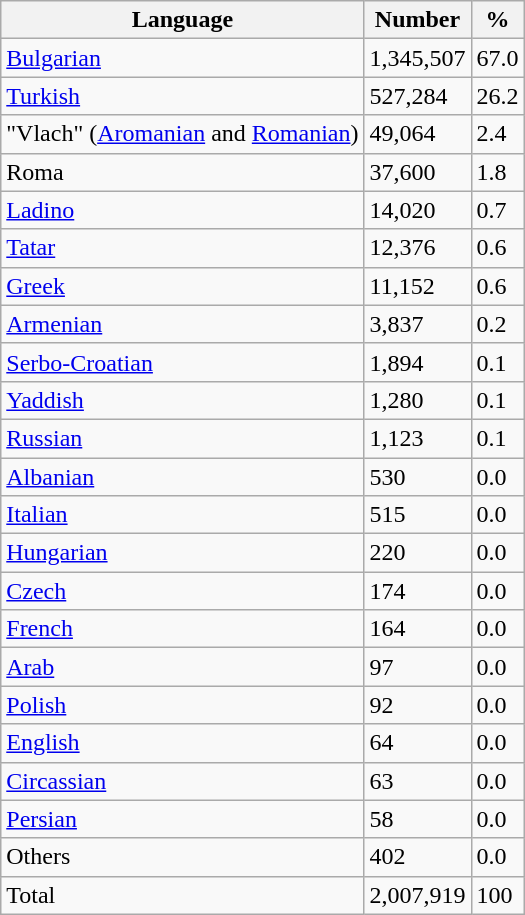<table class="wikitable">
<tr>
<th>Language</th>
<th>Number</th>
<th>%</th>
</tr>
<tr>
<td><a href='#'>Bulgarian</a></td>
<td>1,345,507</td>
<td>67.0</td>
</tr>
<tr>
<td><a href='#'>Turkish</a></td>
<td>527,284</td>
<td>26.2</td>
</tr>
<tr>
<td>"Vlach" (<a href='#'>Aromanian</a> and <a href='#'>Romanian</a>)</td>
<td>49,064</td>
<td>2.4</td>
</tr>
<tr>
<td>Roma</td>
<td>37,600</td>
<td>1.8</td>
</tr>
<tr>
<td><a href='#'>Ladino</a></td>
<td>14,020</td>
<td>0.7</td>
</tr>
<tr>
<td><a href='#'>Tatar</a></td>
<td>12,376</td>
<td>0.6</td>
</tr>
<tr>
<td><a href='#'>Greek</a></td>
<td>11,152</td>
<td>0.6</td>
</tr>
<tr>
<td><a href='#'>Armenian</a></td>
<td>3,837</td>
<td>0.2</td>
</tr>
<tr>
<td><a href='#'>Serbo-Croatian</a></td>
<td>1,894</td>
<td>0.1</td>
</tr>
<tr>
<td><a href='#'>Yaddish</a></td>
<td>1,280</td>
<td>0.1</td>
</tr>
<tr>
<td><a href='#'>Russian</a></td>
<td>1,123</td>
<td>0.1</td>
</tr>
<tr>
<td><a href='#'>Albanian</a></td>
<td>530</td>
<td>0.0</td>
</tr>
<tr>
<td><a href='#'>Italian</a></td>
<td>515</td>
<td>0.0</td>
</tr>
<tr>
<td><a href='#'>Hungarian</a></td>
<td>220</td>
<td>0.0</td>
</tr>
<tr>
<td><a href='#'>Czech</a></td>
<td>174</td>
<td>0.0</td>
</tr>
<tr>
<td><a href='#'>French</a></td>
<td>164</td>
<td>0.0</td>
</tr>
<tr>
<td><a href='#'>Arab</a></td>
<td>97</td>
<td>0.0</td>
</tr>
<tr>
<td><a href='#'>Polish</a></td>
<td>92</td>
<td>0.0</td>
</tr>
<tr>
<td><a href='#'>English</a></td>
<td>64</td>
<td>0.0</td>
</tr>
<tr>
<td><a href='#'>Circassian</a></td>
<td>63</td>
<td>0.0</td>
</tr>
<tr>
<td><a href='#'>Persian</a></td>
<td>58</td>
<td>0.0</td>
</tr>
<tr>
<td>Others</td>
<td>402</td>
<td>0.0</td>
</tr>
<tr>
<td>Total</td>
<td>2,007,919</td>
<td>100</td>
</tr>
</table>
